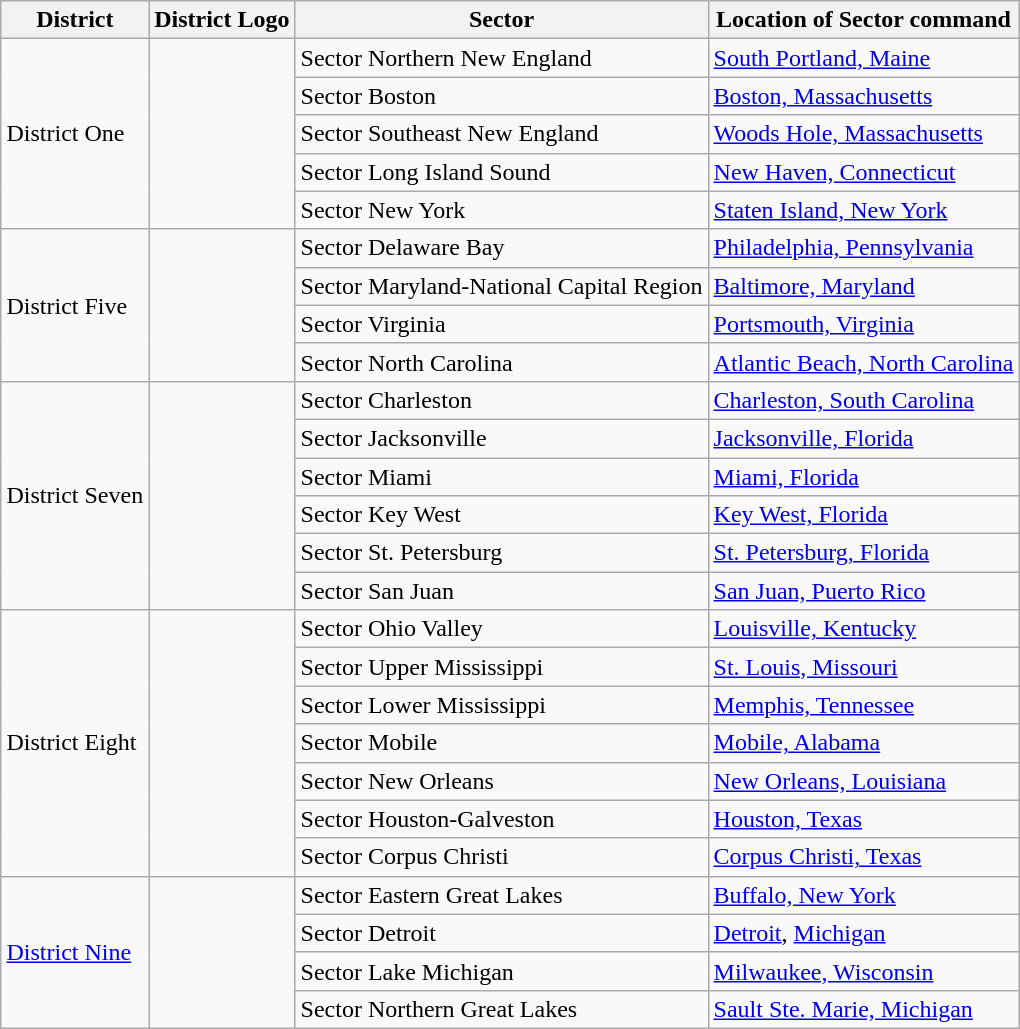<table class="wikitable" style="margin: 1em auto 1em auto">
<tr>
<th>District</th>
<th>District Logo</th>
<th>Sector</th>
<th>Location of Sector command</th>
</tr>
<tr>
<td rowspan="5">District One</td>
<td rowspan="5"></td>
<td>Sector Northern New England</td>
<td><a href='#'>South Portland, Maine</a></td>
</tr>
<tr>
<td>Sector Boston</td>
<td><a href='#'>Boston, Massachusetts</a></td>
</tr>
<tr>
<td>Sector Southeast New England</td>
<td><a href='#'>Woods Hole, Massachusetts</a></td>
</tr>
<tr>
<td>Sector Long Island Sound</td>
<td><a href='#'>New Haven, Connecticut</a></td>
</tr>
<tr>
<td>Sector New York</td>
<td><a href='#'>Staten Island, New York</a></td>
</tr>
<tr>
<td rowspan="4">District Five</td>
<td rowspan="4"></td>
<td>Sector Delaware Bay</td>
<td><a href='#'>Philadelphia, Pennsylvania</a></td>
</tr>
<tr>
<td>Sector Maryland-National Capital Region</td>
<td><a href='#'>Baltimore, Maryland</a></td>
</tr>
<tr>
<td>Sector Virginia</td>
<td><a href='#'>Portsmouth, Virginia</a></td>
</tr>
<tr>
<td>Sector North Carolina</td>
<td><a href='#'>Atlantic Beach, North Carolina</a></td>
</tr>
<tr>
<td rowspan="6">District Seven</td>
<td rowspan="6"></td>
<td>Sector Charleston</td>
<td><a href='#'>Charleston, South Carolina</a></td>
</tr>
<tr>
<td>Sector Jacksonville</td>
<td><a href='#'>Jacksonville, Florida</a></td>
</tr>
<tr>
<td>Sector Miami</td>
<td><a href='#'>Miami, Florida</a></td>
</tr>
<tr>
<td>Sector Key West</td>
<td><a href='#'>Key West, Florida</a></td>
</tr>
<tr>
<td>Sector St. Petersburg</td>
<td><a href='#'>St. Petersburg, Florida</a></td>
</tr>
<tr>
<td>Sector San Juan</td>
<td><a href='#'>San Juan, Puerto Rico</a></td>
</tr>
<tr>
<td rowspan="7">District Eight</td>
<td rowspan="7"></td>
<td>Sector Ohio Valley</td>
<td><a href='#'>Louisville, Kentucky</a></td>
</tr>
<tr>
<td>Sector Upper Mississippi</td>
<td><a href='#'>St. Louis, Missouri</a></td>
</tr>
<tr>
<td>Sector Lower Mississippi</td>
<td><a href='#'>Memphis, Tennessee</a></td>
</tr>
<tr>
<td>Sector Mobile</td>
<td><a href='#'>Mobile, Alabama</a></td>
</tr>
<tr>
<td>Sector New Orleans</td>
<td><a href='#'>New Orleans, Louisiana</a></td>
</tr>
<tr>
<td>Sector Houston-Galveston</td>
<td><a href='#'>Houston, Texas</a></td>
</tr>
<tr>
<td>Sector Corpus Christi</td>
<td><a href='#'>Corpus Christi, Texas</a></td>
</tr>
<tr>
<td rowspan="4"><a href='#'>District Nine</a></td>
<td rowspan="4"></td>
<td>Sector Eastern Great Lakes</td>
<td><a href='#'>Buffalo, New York</a></td>
</tr>
<tr>
<td>Sector Detroit</td>
<td><a href='#'>Detroit</a>, <a href='#'>Michigan</a></td>
</tr>
<tr>
<td>Sector Lake Michigan</td>
<td><a href='#'>Milwaukee, Wisconsin</a></td>
</tr>
<tr>
<td>Sector Northern Great Lakes</td>
<td><a href='#'>Sault Ste. Marie, Michigan</a></td>
</tr>
</table>
